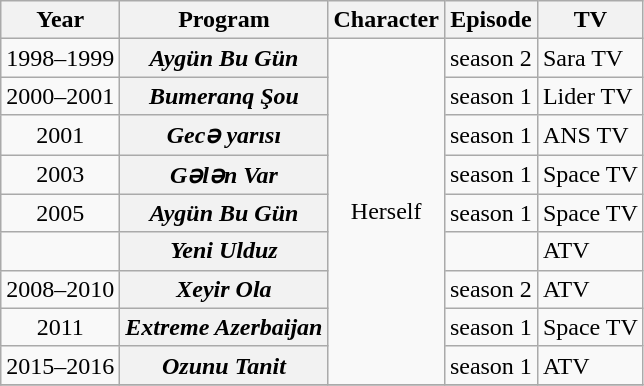<table class="wikitable plainrowheaders sortable" style="text-align:center;">
<tr>
<th scope="col">Year</th>
<th scope="col">Program</th>
<th scope="col">Character</th>
<th scope="col">Episode</th>
<th scope="col">TV</th>
</tr>
<tr>
<td rowspan="1">1998–1999</td>
<th scope=row><em>Aygün Bu Gün</em></th>
<td rowspan="9">Herself</td>
<td>season 2</td>
<td style="text-align:left;">Sara TV</td>
</tr>
<tr>
<td rowspan="1">2000–2001</td>
<th scope=row><em>Bumeranq Şou</em></th>
<td>season 1</td>
<td style="text-align:left;">Lider TV</td>
</tr>
<tr>
<td rowspan="1">2001</td>
<th scope=row><em>Gecə yarısı</em></th>
<td>season 1</td>
<td style="text-align:left;">ANS TV</td>
</tr>
<tr>
<td rowspan="1">2003</td>
<th scope=row><em>Gələn Var</em></th>
<td>season 1</td>
<td style="text-align:left;">Space TV</td>
</tr>
<tr>
<td rowspan="1">2005</td>
<th scope=row><em>Aygün Bu Gün</em></th>
<td>season 1</td>
<td style="text-align:left;">Space TV</td>
</tr>
<tr>
<td rowspan="1"></td>
<th scope=row><em>Yeni Ulduz</em></th>
<td></td>
<td style="text-align:left;">ATV</td>
</tr>
<tr>
<td rowspan="1">2008–2010</td>
<th scope=row><em>Xeyir Ola</em></th>
<td>season 2</td>
<td style="text-align:left;">ATV</td>
</tr>
<tr>
<td rowspan="1">2011</td>
<th scope=row><em>Extreme Azerbaijan</em></th>
<td>season 1</td>
<td style="text-align:left;">Space TV</td>
</tr>
<tr>
<td rowspan="1">2015–2016</td>
<th scope=row><em>Ozunu Tanit</em></th>
<td>season 1</td>
<td style="text-align:left;">ATV</td>
</tr>
<tr>
</tr>
</table>
